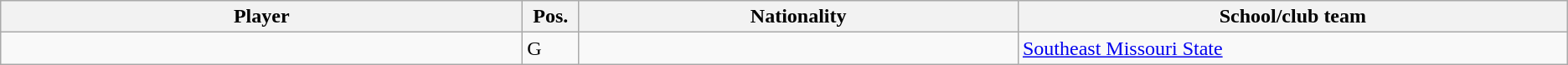<table class="wikitable sortable sortable">
<tr>
<th style="width:19%;">Player</th>
<th style="width:1%;">Pos.</th>
<th style="width:16%;">Nationality</th>
<th style="width:20%;">School/club team</th>
</tr>
<tr>
<td></td>
<td>G</td>
<td></td>
<td><a href='#'>Southeast Missouri State</a></td>
</tr>
</table>
